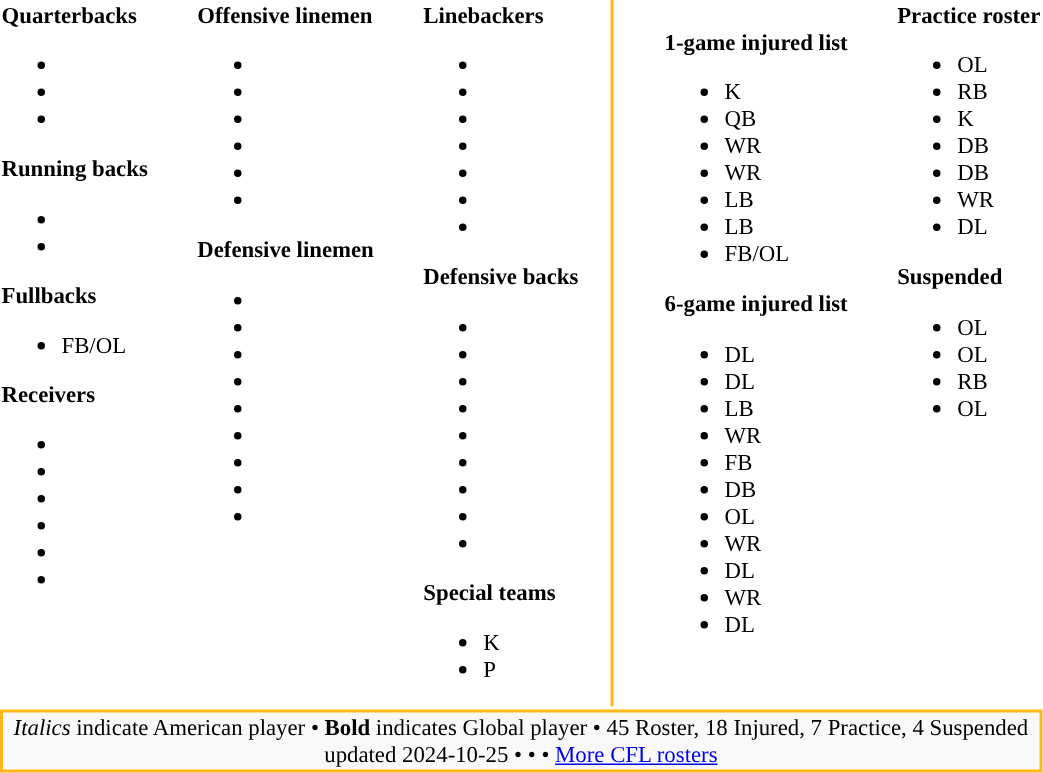<table class="toccolours" style="text-align: left;">
<tr>
<td style="font-size: 95%;vertical-align:top;"><strong>Quarterbacks</strong><br><ul><li></li><li></li><li></li></ul><strong>Running backs</strong><ul><li></li><li></li></ul><strong>Fullbacks</strong><ul><li> FB/OL</li></ul><strong>Receivers</strong><ul><li></li><li></li><li></li><li></li><li></li><li></li></ul></td>
<td style="width: 25px;"></td>
<td style="font-size: 95%;vertical-align:top;"><strong>Offensive linemen</strong><br><ul><li></li><li></li><li></li><li></li><li></li><li></li></ul><strong>Defensive linemen</strong><ul><li></li><li></li><li></li><li></li><li></li><li></li><li></li><li></li><li></li></ul></td>
<td style="width: 25px;"></td>
<td style="font-size: 95%;vertical-align:top;"><strong>Linebackers</strong><br><ul><li></li><li></li><li></li><li></li><li></li><li></li><li></li></ul><strong>Defensive backs</strong><ul><li></li><li></li><li></li><li></li><li></li><li></li><li></li><li></li><li></li></ul><strong>Special teams</strong><ul><li> K</li><li> P</li></ul></td>
<td style="width: 14px;"></td>
<td style="width: 0.5px; background-color:#FFB819"></td>
<td style="width: 27px;"></td>
<td style="font-size: 95%;vertical-align:top;"><br><strong>1-game injured list</strong><ul><li> K</li><li> QB</li><li> WR</li><li> WR</li><li> LB</li><li> LB</li><li> FB/OL</li></ul><strong>6-game injured list</strong><ul><li> DL</li><li> DL</li><li> LB</li><li> WR</li><li> FB</li><li> DB</li><li> OL</li><li> WR</li><li> DL</li><li> WR</li><li> DL</li></ul></td>
<td style="width: 25px;"></td>
<td style="font-size: 95%;vertical-align:top;"><strong>Practice roster</strong><br><ul><li> OL</li><li> RB</li><li> K</li><li> DB</li><li> DB</li><li> WR</li><li> DL</li></ul><strong>Suspended</strong><ul><li> OL</li><li> OL</li><li> RB</li><li> OL</li></ul></td>
</tr>
<tr>
<td style="text-align:center;font-size: 95%;background:#F9F9F9;border:2px solid #FFB819" colspan="16"><em>Italics</em> indicate American player • <strong>Bold</strong> indicates Global player • 45 Roster, 18 Injured, 7 Practice, 4 Suspended<br><span></span> updated 2024-10-25 • <span></span> • <span></span> • <a href='#'>More CFL rosters</a></td>
</tr>
</table>
